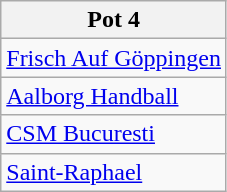<table class="wikitable" style="float:left; margin-right:0.5em">
<tr>
<th>Pot 4</th>
</tr>
<tr>
<td> <a href='#'>Frisch Auf Göppingen</a></td>
</tr>
<tr>
<td> <a href='#'>Aalborg Handball</a></td>
</tr>
<tr>
<td> <a href='#'>CSM Bucuresti</a></td>
</tr>
<tr>
<td> <a href='#'>Saint-Raphael</a></td>
</tr>
</table>
